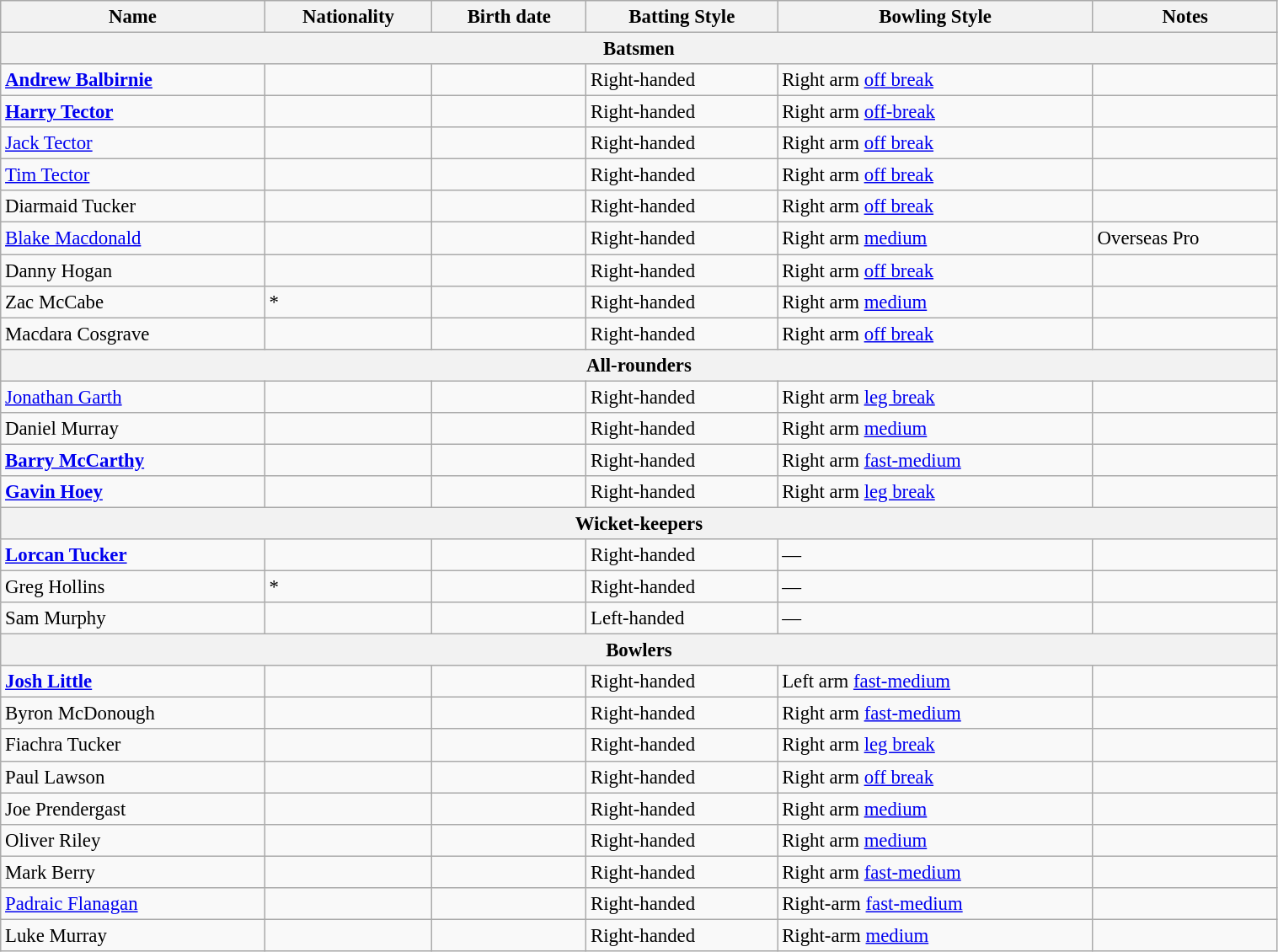<table class="wikitable"  style="font-size:95%; width:80%;">
<tr>
<th>Name</th>
<th>Nationality</th>
<th>Birth date</th>
<th>Batting Style</th>
<th>Bowling Style</th>
<th>Notes</th>
</tr>
<tr>
<th colspan="6">Batsmen</th>
</tr>
<tr>
<td><strong><a href='#'>Andrew Balbirnie</a></strong></td>
<td></td>
<td></td>
<td>Right-handed</td>
<td>Right arm <a href='#'>off break</a></td>
<td></td>
</tr>
<tr>
<td><strong><a href='#'>Harry Tector</a></strong></td>
<td></td>
<td></td>
<td>Right-handed</td>
<td>Right arm <a href='#'>off-break</a></td>
<td></td>
</tr>
<tr>
<td><a href='#'>Jack Tector</a></td>
<td></td>
<td></td>
<td>Right-handed</td>
<td>Right arm <a href='#'>off break</a></td>
<td></td>
</tr>
<tr>
<td><a href='#'>Tim Tector</a></td>
<td></td>
<td></td>
<td>Right-handed</td>
<td>Right arm <a href='#'>off break</a></td>
<td></td>
</tr>
<tr>
<td>Diarmaid Tucker</td>
<td></td>
<td></td>
<td>Right-handed</td>
<td>Right arm <a href='#'>off break</a></td>
<td></td>
</tr>
<tr>
<td><a href='#'>Blake Macdonald</a></td>
<td></td>
<td></td>
<td>Right-handed</td>
<td>Right arm <a href='#'>medium</a></td>
<td>Overseas Pro</td>
</tr>
<tr>
<td>Danny Hogan</td>
<td></td>
<td></td>
<td>Right-handed</td>
<td>Right arm <a href='#'>off break</a></td>
<td></td>
</tr>
<tr>
<td>Zac McCabe</td>
<td>*</td>
<td></td>
<td>Right-handed</td>
<td>Right arm <a href='#'>medium</a></td>
<td></td>
</tr>
<tr>
<td>Macdara Cosgrave</td>
<td></td>
<td></td>
<td>Right-handed</td>
<td>Right arm <a href='#'>off break</a></td>
<td></td>
</tr>
<tr>
<th colspan="6">All-rounders</th>
</tr>
<tr>
<td><a href='#'>Jonathan Garth</a></td>
<td></td>
<td></td>
<td>Right-handed</td>
<td>Right arm <a href='#'>leg break</a></td>
<td></td>
</tr>
<tr>
<td>Daniel Murray</td>
<td></td>
<td></td>
<td>Right-handed</td>
<td>Right arm <a href='#'>medium</a></td>
<td></td>
</tr>
<tr>
<td><strong><a href='#'>Barry McCarthy</a></strong></td>
<td></td>
<td></td>
<td>Right-handed</td>
<td>Right arm <a href='#'>fast-medium</a></td>
<td></td>
</tr>
<tr>
<td><strong><a href='#'>Gavin Hoey</a></strong></td>
<td></td>
<td></td>
<td>Right-handed</td>
<td>Right arm <a href='#'>leg break</a></td>
<td></td>
</tr>
<tr>
<th colspan="6">Wicket-keepers</th>
</tr>
<tr>
<td><strong><a href='#'>Lorcan Tucker</a></strong></td>
<td></td>
<td></td>
<td>Right-handed</td>
<td>—</td>
<td></td>
</tr>
<tr>
<td>Greg Hollins</td>
<td>*</td>
<td></td>
<td>Right-handed</td>
<td>—</td>
<td></td>
</tr>
<tr>
<td>Sam Murphy</td>
<td></td>
<td></td>
<td>Left-handed</td>
<td>—</td>
<td></td>
</tr>
<tr>
<th colspan="6">Bowlers</th>
</tr>
<tr>
<td><a href='#'><strong>Josh Little</strong></a></td>
<td></td>
<td></td>
<td>Right-handed</td>
<td>Left arm <a href='#'>fast-medium</a></td>
<td></td>
</tr>
<tr>
<td>Byron McDonough</td>
<td></td>
<td></td>
<td>Right-handed</td>
<td>Right arm <a href='#'>fast-medium</a></td>
<td></td>
</tr>
<tr>
<td>Fiachra Tucker</td>
<td></td>
<td></td>
<td>Right-handed</td>
<td>Right arm <a href='#'>leg break</a></td>
<td></td>
</tr>
<tr>
<td>Paul Lawson</td>
<td></td>
<td></td>
<td>Right-handed</td>
<td>Right arm <a href='#'>off break</a></td>
<td></td>
</tr>
<tr>
<td>Joe Prendergast</td>
<td></td>
<td></td>
<td>Right-handed</td>
<td>Right arm <a href='#'>medium</a></td>
<td></td>
</tr>
<tr>
<td>Oliver Riley</td>
<td></td>
<td></td>
<td>Right-handed</td>
<td>Right arm <a href='#'>medium</a></td>
<td></td>
</tr>
<tr>
<td>Mark Berry</td>
<td></td>
<td></td>
<td>Right-handed</td>
<td>Right arm <a href='#'>fast-medium</a></td>
<td></td>
</tr>
<tr>
<td><a href='#'>Padraic Flanagan</a></td>
<td></td>
<td></td>
<td>Right-handed</td>
<td>Right-arm <a href='#'>fast-medium</a></td>
<td></td>
</tr>
<tr>
<td>Luke Murray</td>
<td></td>
<td></td>
<td>Right-handed</td>
<td>Right-arm <a href='#'>medium</a></td>
<td></td>
</tr>
</table>
